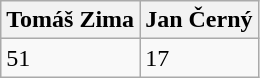<table class="wikitable">
<tr>
<th>Tomáš Zima</th>
<th>Jan Černý</th>
</tr>
<tr>
<td>51</td>
<td>17</td>
</tr>
</table>
